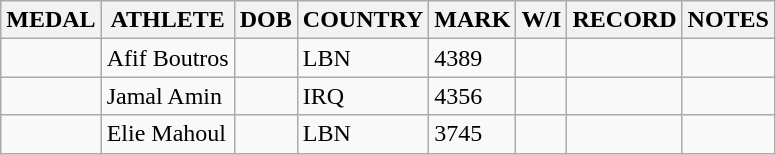<table class="wikitable">
<tr>
<th>MEDAL</th>
<th>ATHLETE</th>
<th>DOB</th>
<th>COUNTRY</th>
<th>MARK</th>
<th>W/I</th>
<th>RECORD</th>
<th>NOTES</th>
</tr>
<tr>
<td></td>
<td>Afif Boutros</td>
<td></td>
<td>LBN</td>
<td>4389</td>
<td></td>
<td></td>
<td></td>
</tr>
<tr>
<td></td>
<td>Jamal Amin</td>
<td></td>
<td>IRQ</td>
<td>4356</td>
<td></td>
<td></td>
<td></td>
</tr>
<tr>
<td></td>
<td>Elie Mahoul</td>
<td></td>
<td>LBN</td>
<td>3745</td>
<td></td>
<td></td>
<td></td>
</tr>
</table>
